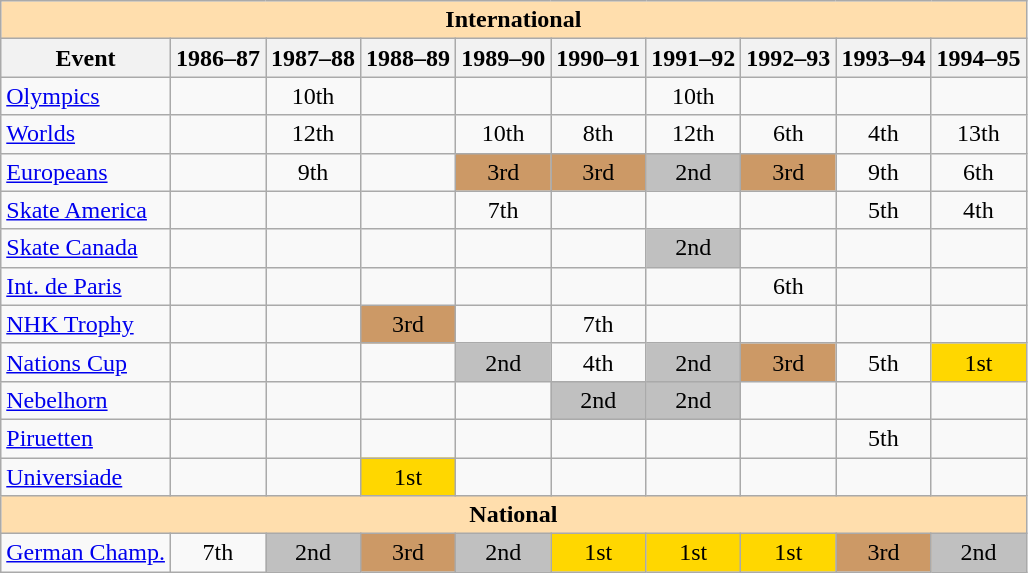<table class="wikitable" style="text-align:center">
<tr>
<th style="background-color: #ffdead; " colspan=10 align=center><strong>International</strong></th>
</tr>
<tr>
<th>Event</th>
<th>1986–87</th>
<th>1987–88</th>
<th>1988–89</th>
<th>1989–90</th>
<th>1990–91</th>
<th>1991–92</th>
<th>1992–93</th>
<th>1993–94</th>
<th>1994–95</th>
</tr>
<tr>
<td align=left><a href='#'>Olympics</a></td>
<td></td>
<td>10th</td>
<td></td>
<td></td>
<td></td>
<td>10th</td>
<td></td>
<td></td>
<td></td>
</tr>
<tr>
<td align=left><a href='#'>Worlds</a></td>
<td></td>
<td>12th</td>
<td></td>
<td>10th</td>
<td>8th</td>
<td>12th</td>
<td>6th</td>
<td>4th</td>
<td>13th</td>
</tr>
<tr>
<td align=left><a href='#'>Europeans</a></td>
<td></td>
<td>9th</td>
<td></td>
<td bgcolor=cc9966>3rd</td>
<td bgcolor=cc9966>3rd</td>
<td bgcolor=silver>2nd</td>
<td bgcolor=cc9966>3rd</td>
<td>9th</td>
<td>6th</td>
</tr>
<tr>
<td align=left><a href='#'>Skate America</a></td>
<td></td>
<td></td>
<td></td>
<td>7th</td>
<td></td>
<td></td>
<td></td>
<td>5th</td>
<td>4th</td>
</tr>
<tr>
<td align=left><a href='#'>Skate Canada</a></td>
<td></td>
<td></td>
<td></td>
<td></td>
<td></td>
<td bgcolor=silver>2nd</td>
<td></td>
<td></td>
<td></td>
</tr>
<tr>
<td align=left><a href='#'>Int. de Paris</a></td>
<td></td>
<td></td>
<td></td>
<td></td>
<td></td>
<td></td>
<td>6th</td>
<td></td>
<td></td>
</tr>
<tr>
<td align=left><a href='#'>NHK Trophy</a></td>
<td></td>
<td></td>
<td bgcolor=cc9966>3rd</td>
<td></td>
<td>7th</td>
<td></td>
<td></td>
<td></td>
<td></td>
</tr>
<tr>
<td align=left><a href='#'>Nations Cup</a></td>
<td></td>
<td></td>
<td></td>
<td bgcolor=silver>2nd</td>
<td>4th</td>
<td bgcolor=silver>2nd</td>
<td bgcolor=cc9966>3rd</td>
<td>5th</td>
<td bgcolor=gold>1st</td>
</tr>
<tr>
<td align=left><a href='#'>Nebelhorn</a></td>
<td></td>
<td></td>
<td></td>
<td></td>
<td bgcolor=silver>2nd</td>
<td bgcolor=silver>2nd</td>
<td></td>
<td></td>
<td></td>
</tr>
<tr>
<td align=left><a href='#'>Piruetten</a></td>
<td></td>
<td></td>
<td></td>
<td></td>
<td></td>
<td></td>
<td></td>
<td>5th</td>
<td></td>
</tr>
<tr>
<td align=left><a href='#'>Universiade</a></td>
<td></td>
<td></td>
<td bgcolor=gold>1st</td>
<td></td>
<td></td>
<td></td>
<td></td>
<td></td>
<td></td>
</tr>
<tr>
<th style="background-color: #ffdead; " colspan=10 align=center><strong>National</strong></th>
</tr>
<tr>
<td align=left><a href='#'>German Champ.</a></td>
<td>7th</td>
<td bgcolor=silver>2nd</td>
<td bgcolor=cc9966>3rd</td>
<td bgcolor=silver>2nd</td>
<td bgcolor=gold>1st</td>
<td bgcolor=gold>1st</td>
<td bgcolor=gold>1st</td>
<td bgcolor=cc9966>3rd</td>
<td bgcolor=silver>2nd</td>
</tr>
</table>
